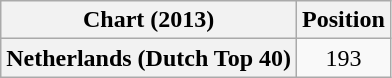<table class="wikitable plainrowheaders" style="text-align:center;">
<tr>
<th scope="col">Chart (2013)</th>
<th scope="col">Position</th>
</tr>
<tr>
<th scope="row">Netherlands (Dutch Top 40)</th>
<td>193</td>
</tr>
</table>
